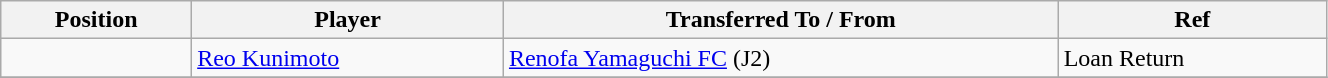<table class="wikitable sortable" style="width:70%; text-align:center; font-size:100%; text-align:left;">
<tr>
<th>Position</th>
<th>Player</th>
<th>Transferred To / From</th>
<th>Ref</th>
</tr>
<tr>
<td></td>
<td> <a href='#'>Reo Kunimoto</a></td>
<td> <a href='#'>Renofa Yamaguchi FC</a> (J2)</td>
<td>Loan Return </td>
</tr>
<tr>
</tr>
</table>
